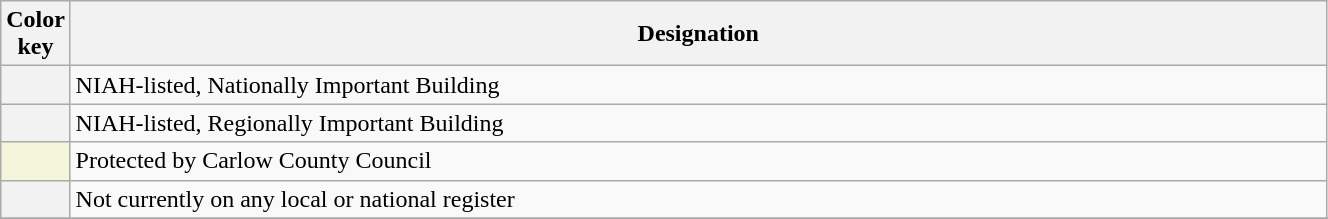<table class="wikitable" style="width:70%">
<tr>
<th style="width:5%;"><strong>Color key</strong></th>
<th style="width:95%;"><strong>Designation</strong></th>
</tr>
<tr>
<th></th>
<td>NIAH-listed, Nationally Important Building</td>
</tr>
<tr>
<th></th>
<td>NIAH-listed, Regionally Important Building</td>
</tr>
<tr>
<td style="background:beige"></td>
<td>Protected by Carlow County Council</td>
</tr>
<tr>
<th></th>
<td>Not currently on any local or national register</td>
</tr>
<tr>
</tr>
</table>
